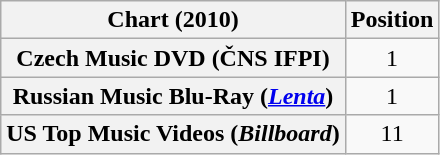<table class="wikitable sortable plainrowheaders">
<tr>
<th>Chart (2010)</th>
<th>Position</th>
</tr>
<tr>
<th scope="row">Czech Music DVD (ČNS IFPI)</th>
<td align="center">1</td>
</tr>
<tr>
<th scope="row">Russian Music Blu-Ray (<a href='#'><em>Lenta</em></a>)</th>
<td align="center">1</td>
</tr>
<tr>
<th scope="row">US Top Music Videos (<em>Billboard</em>)</th>
<td align="center">11</td>
</tr>
</table>
